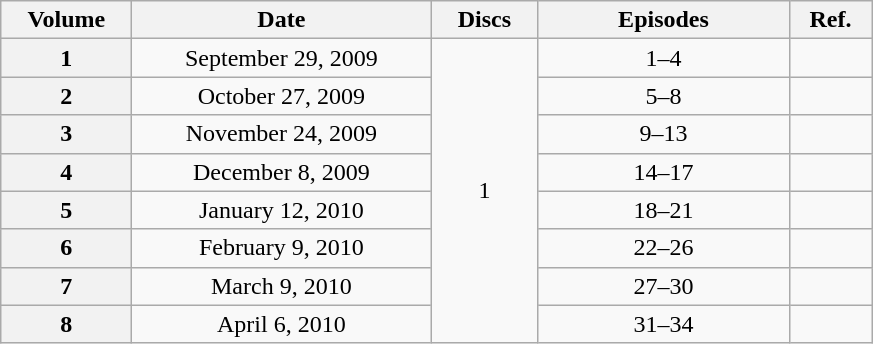<table class="wikitable" style="text-align:center;">
<tr>
<th scope="col" style="width:5em;">Volume</th>
<th scope="col" style="width:12em;">Date</th>
<th scope="col" style="width:4em;">Discs</th>
<th scope="col" style="width:10em;">Episodes</th>
<th scope="col" style="width:3em;">Ref.</th>
</tr>
<tr>
<th scope="row">1</th>
<td>September 29, 2009</td>
<td rowspan="8">1</td>
<td>1–4</td>
<td></td>
</tr>
<tr>
<th scope="row">2</th>
<td>October 27, 2009</td>
<td>5–8</td>
<td></td>
</tr>
<tr>
<th scope="row">3</th>
<td>November 24, 2009</td>
<td>9–13</td>
<td></td>
</tr>
<tr>
<th scope="row">4</th>
<td>December 8, 2009</td>
<td>14–17</td>
<td></td>
</tr>
<tr>
<th scope="row">5</th>
<td>January 12, 2010</td>
<td>18–21</td>
<td></td>
</tr>
<tr>
<th scope="row">6</th>
<td>February 9, 2010</td>
<td>22–26</td>
<td></td>
</tr>
<tr>
<th scope="row">7</th>
<td>March 9, 2010</td>
<td>27–30</td>
<td></td>
</tr>
<tr>
<th scope="row">8</th>
<td>April 6, 2010</td>
<td>31–34</td>
<td></td>
</tr>
</table>
